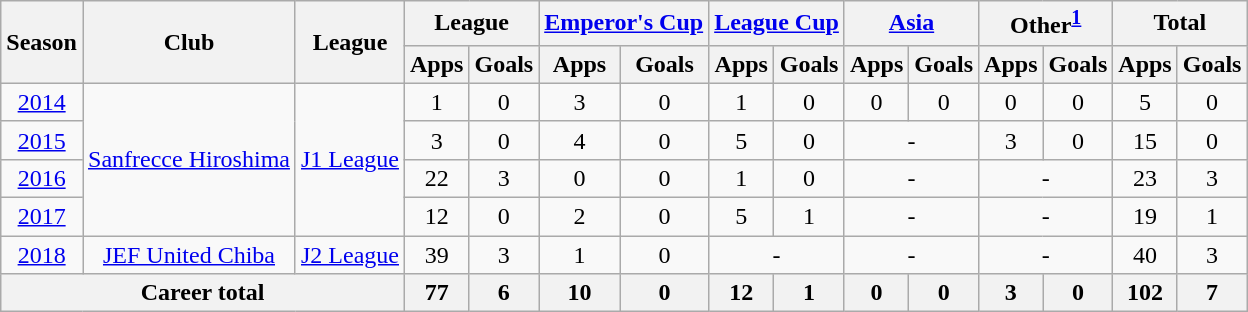<table class="wikitable" style="text-align:center">
<tr>
<th rowspan="2">Season</th>
<th rowspan="2">Club</th>
<th rowspan="2">League</th>
<th colspan=2>League</th>
<th colspan=2><a href='#'>Emperor's Cup</a></th>
<th colspan=2><a href='#'>League Cup</a></th>
<th colspan=2><a href='#'>Asia</a></th>
<th colspan=2>Other<sup><a href='#'>1</a></sup></th>
<th colspan=2>Total</th>
</tr>
<tr>
<th>Apps</th>
<th>Goals</th>
<th>Apps</th>
<th>Goals</th>
<th>Apps</th>
<th>Goals</th>
<th>Apps</th>
<th>Goals</th>
<th>Apps</th>
<th>Goals</th>
<th>Apps</th>
<th>Goals</th>
</tr>
<tr>
<td><a href='#'>2014</a></td>
<td rowspan="4"><a href='#'>Sanfrecce Hiroshima</a></td>
<td rowspan="4"><a href='#'>J1 League</a></td>
<td>1</td>
<td>0</td>
<td>3</td>
<td>0</td>
<td>1</td>
<td>0</td>
<td>0</td>
<td>0</td>
<td>0</td>
<td>0</td>
<td>5</td>
<td>0</td>
</tr>
<tr>
<td><a href='#'>2015</a></td>
<td>3</td>
<td>0</td>
<td>4</td>
<td>0</td>
<td>5</td>
<td>0</td>
<td colspan="2">-</td>
<td>3</td>
<td>0</td>
<td>15</td>
<td>0</td>
</tr>
<tr>
<td><a href='#'>2016</a></td>
<td>22</td>
<td>3</td>
<td>0</td>
<td>0</td>
<td>1</td>
<td>0</td>
<td colspan="2">-</td>
<td colspan="2">-</td>
<td>23</td>
<td>3</td>
</tr>
<tr>
<td><a href='#'>2017</a></td>
<td>12</td>
<td>0</td>
<td>2</td>
<td>0</td>
<td>5</td>
<td>1</td>
<td colspan="2">-</td>
<td colspan="2">-</td>
<td>19</td>
<td>1</td>
</tr>
<tr>
<td><a href='#'>2018</a></td>
<td rowspan="1"><a href='#'>JEF United Chiba</a></td>
<td rowspan="1"><a href='#'>J2 League</a></td>
<td>39</td>
<td>3</td>
<td>1</td>
<td>0</td>
<td colspan="2">-</td>
<td colspan="2">-</td>
<td colspan="2">-</td>
<td>40</td>
<td>3</td>
</tr>
<tr>
<th colspan=3>Career total</th>
<th>77</th>
<th>6</th>
<th>10</th>
<th>0</th>
<th>12</th>
<th>1</th>
<th>0</th>
<th>0</th>
<th>3</th>
<th>0</th>
<th>102</th>
<th>7</th>
</tr>
</table>
